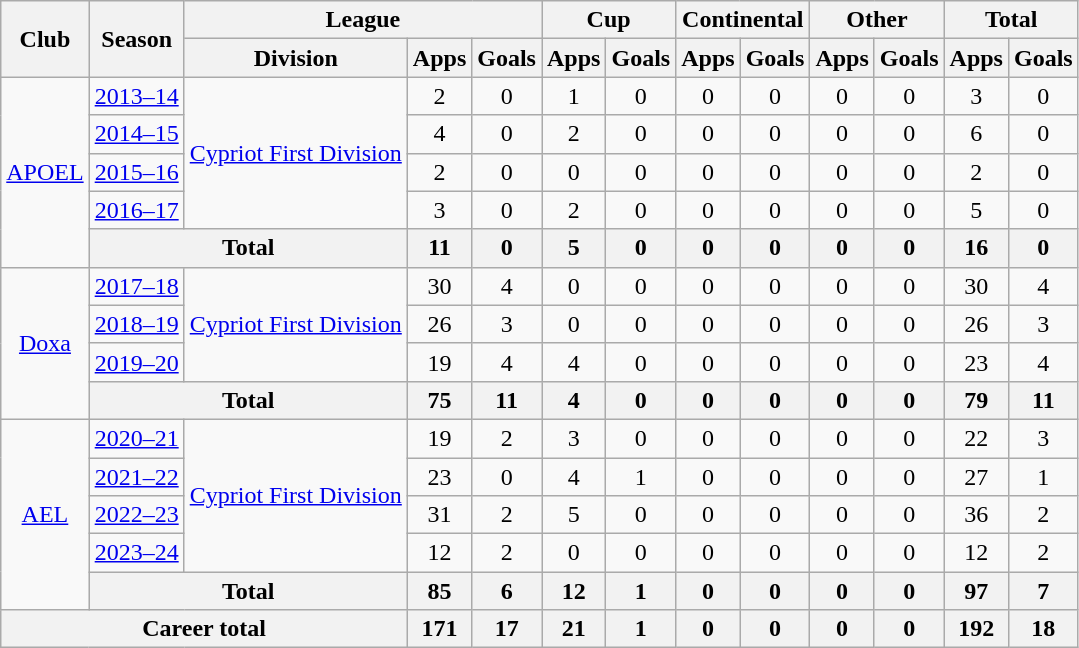<table class="wikitable" style="text-align: center;">
<tr>
<th rowspan="2">Club</th>
<th rowspan="2">Season</th>
<th colspan="3">League</th>
<th colspan="2">Cup</th>
<th colspan="2">Continental</th>
<th colspan="2">Other</th>
<th colspan="2">Total</th>
</tr>
<tr>
<th>Division</th>
<th>Apps</th>
<th>Goals</th>
<th>Apps</th>
<th>Goals</th>
<th>Apps</th>
<th>Goals</th>
<th>Apps</th>
<th>Goals</th>
<th>Apps</th>
<th>Goals</th>
</tr>
<tr>
<td rowspan="5"><a href='#'>APOEL</a></td>
<td><a href='#'>2013–14</a></td>
<td rowspan="4"><a href='#'>Cypriot First Division</a></td>
<td>2</td>
<td>0</td>
<td>1</td>
<td>0</td>
<td>0</td>
<td>0</td>
<td>0</td>
<td>0</td>
<td>3</td>
<td>0</td>
</tr>
<tr>
<td><a href='#'>2014–15</a></td>
<td>4</td>
<td>0</td>
<td>2</td>
<td>0</td>
<td>0</td>
<td>0</td>
<td>0</td>
<td>0</td>
<td>6</td>
<td>0</td>
</tr>
<tr>
<td><a href='#'>2015–16</a></td>
<td>2</td>
<td>0</td>
<td>0</td>
<td>0</td>
<td>0</td>
<td>0</td>
<td>0</td>
<td>0</td>
<td>2</td>
<td>0</td>
</tr>
<tr>
<td><a href='#'>2016–17</a></td>
<td>3</td>
<td>0</td>
<td>2</td>
<td>0</td>
<td>0</td>
<td>0</td>
<td>0</td>
<td>0</td>
<td>5</td>
<td>0</td>
</tr>
<tr>
<th colspan="2">Total</th>
<th>11</th>
<th>0</th>
<th>5</th>
<th>0</th>
<th>0</th>
<th>0</th>
<th>0</th>
<th>0</th>
<th>16</th>
<th>0</th>
</tr>
<tr>
<td rowspan="4"><a href='#'>Doxa</a></td>
<td><a href='#'>2017–18</a></td>
<td rowspan="3"><a href='#'>Cypriot First Division</a></td>
<td>30</td>
<td>4</td>
<td>0</td>
<td>0</td>
<td>0</td>
<td>0</td>
<td>0</td>
<td>0</td>
<td>30</td>
<td>4</td>
</tr>
<tr>
<td><a href='#'>2018–19</a></td>
<td>26</td>
<td>3</td>
<td>0</td>
<td>0</td>
<td>0</td>
<td>0</td>
<td>0</td>
<td>0</td>
<td>26</td>
<td>3</td>
</tr>
<tr>
<td><a href='#'>2019–20</a></td>
<td>19</td>
<td>4</td>
<td>4</td>
<td>0</td>
<td>0</td>
<td>0</td>
<td>0</td>
<td>0</td>
<td>23</td>
<td>4</td>
</tr>
<tr>
<th colspan="2">Total</th>
<th>75</th>
<th>11</th>
<th>4</th>
<th>0</th>
<th>0</th>
<th>0</th>
<th>0</th>
<th>0</th>
<th>79</th>
<th>11</th>
</tr>
<tr>
<td rowspan="5"><a href='#'>AEL</a></td>
<td><a href='#'>2020–21</a></td>
<td rowspan="4"><a href='#'>Cypriot First Division</a></td>
<td>19</td>
<td>2</td>
<td>3</td>
<td>0</td>
<td>0</td>
<td>0</td>
<td>0</td>
<td>0</td>
<td>22</td>
<td>3</td>
</tr>
<tr>
<td><a href='#'>2021–22</a></td>
<td>23</td>
<td>0</td>
<td>4</td>
<td>1</td>
<td>0</td>
<td>0</td>
<td>0</td>
<td>0</td>
<td>27</td>
<td>1</td>
</tr>
<tr>
<td><a href='#'>2022–23</a></td>
<td>31</td>
<td>2</td>
<td>5</td>
<td>0</td>
<td>0</td>
<td>0</td>
<td>0</td>
<td>0</td>
<td>36</td>
<td>2</td>
</tr>
<tr>
<td><a href='#'>2023–24</a></td>
<td>12</td>
<td>2</td>
<td>0</td>
<td>0</td>
<td>0</td>
<td>0</td>
<td>0</td>
<td>0</td>
<td>12</td>
<td>2</td>
</tr>
<tr>
<th colspan="2">Total</th>
<th>85</th>
<th>6</th>
<th>12</th>
<th>1</th>
<th>0</th>
<th>0</th>
<th>0</th>
<th>0</th>
<th>97</th>
<th>7</th>
</tr>
<tr>
<th colspan="3">Career total</th>
<th>171</th>
<th>17</th>
<th>21</th>
<th>1</th>
<th>0</th>
<th>0</th>
<th>0</th>
<th>0</th>
<th>192</th>
<th>18</th>
</tr>
</table>
